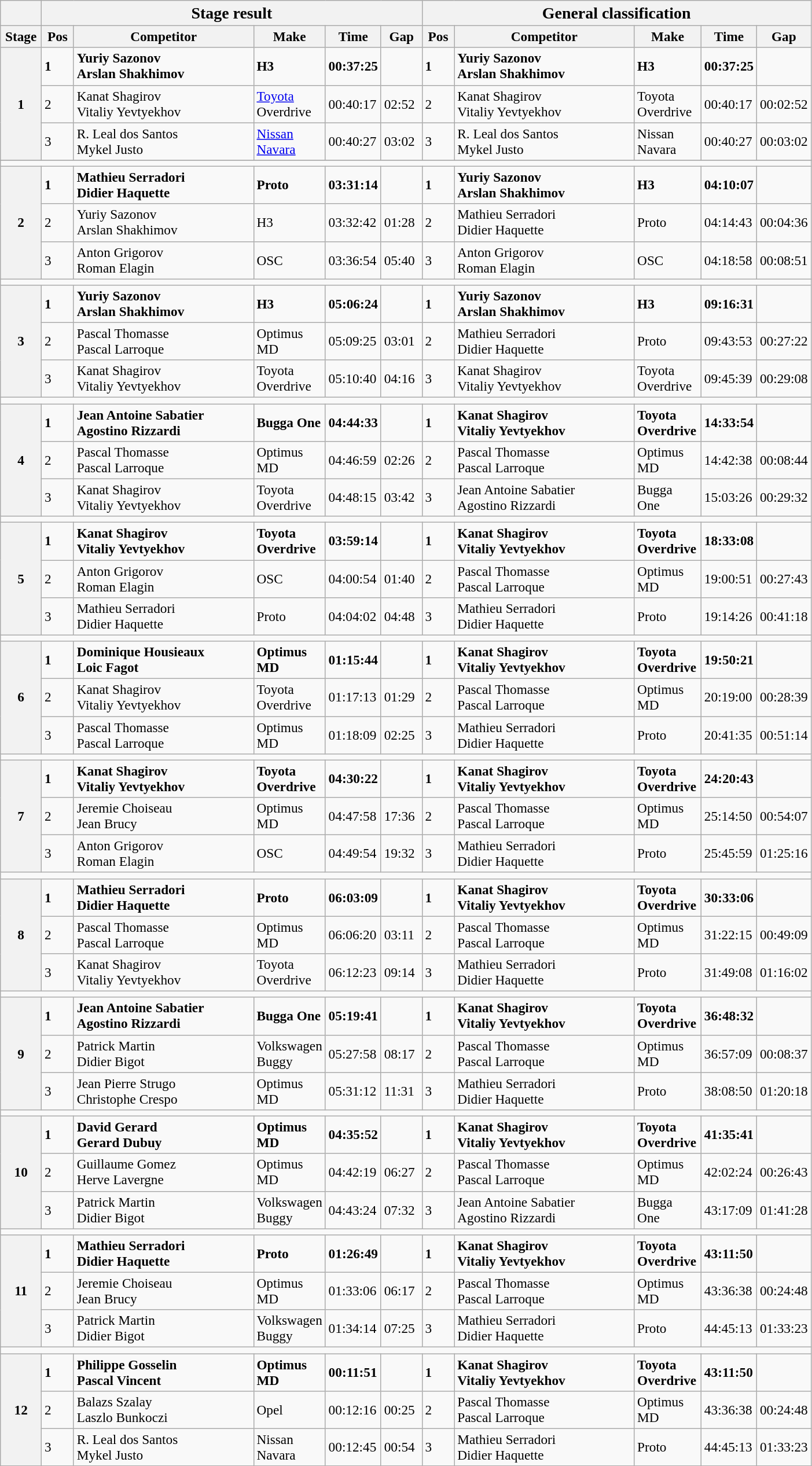<table class="wikitable" style="font-size:97%;">
<tr>
<th></th>
<th colspan=5><big>Stage result </big></th>
<th colspan=5><big>General classification</big></th>
</tr>
<tr>
<th width="40px">Stage</th>
<th width="30px">Pos</th>
<th width="200px">Competitor</th>
<th width="70px">Make</th>
<th width="40px">Time</th>
<th width="40px">Gap</th>
<th width="30px">Pos</th>
<th width="200px">Competitor</th>
<th width="70px">Make</th>
<th width="40px">Time</th>
<th width="40px">Gap</th>
</tr>
<tr>
<th rowspan=3>1</th>
<td><strong>1</strong></td>
<td><strong> Yuriy Sazonov<br> Arslan Shakhimov</strong></td>
<td><strong>H3</strong></td>
<td><strong>00:37:25</strong></td>
<td></td>
<td><strong>1</strong></td>
<td><strong> Yuriy Sazonov<br> Arslan Shakhimov</strong></td>
<td><strong>H3</strong></td>
<td><strong>00:37:25</strong></td>
<td></td>
</tr>
<tr>
<td>2</td>
<td> Kanat Shagirov<br> Vitaliy Yevtyekhov</td>
<td><a href='#'>Toyota</a> Overdrive</td>
<td>00:40:17</td>
<td>02:52</td>
<td>2</td>
<td> Kanat Shagirov<br> Vitaliy Yevtyekhov</td>
<td>Toyota Overdrive</td>
<td>00:40:17</td>
<td>00:02:52</td>
</tr>
<tr>
<td>3</td>
<td> R. Leal dos Santos<br> Mykel Justo</td>
<td><a href='#'>Nissan Navara</a></td>
<td>00:40:27</td>
<td>03:02</td>
<td>3</td>
<td> R. Leal dos Santos<br> Mykel Justo</td>
<td>Nissan Navara</td>
<td>00:40:27</td>
<td>00:03:02</td>
</tr>
<tr>
</tr>
<tr>
<td colspan=11></td>
</tr>
<tr>
<th rowspan=3>2</th>
<td><strong>1</strong></td>
<td><strong> Mathieu Serradori<br> Didier Haquette</strong></td>
<td><strong>Proto</strong></td>
<td><strong>03:31:14</strong></td>
<td></td>
<td><strong>1</strong></td>
<td><strong> Yuriy Sazonov<br> Arslan Shakhimov</strong></td>
<td><strong>H3</strong></td>
<td><strong>04:10:07</strong></td>
<td></td>
</tr>
<tr>
<td>2</td>
<td> Yuriy Sazonov<br> Arslan Shakhimov</td>
<td>H3</td>
<td>03:32:42</td>
<td>01:28</td>
<td>2</td>
<td> Mathieu Serradori<br> Didier Haquette</td>
<td>Proto</td>
<td>04:14:43</td>
<td>00:04:36</td>
</tr>
<tr>
<td>3</td>
<td> Anton Grigorov<br> Roman Elagin</td>
<td>OSC</td>
<td>03:36:54</td>
<td>05:40</td>
<td>3</td>
<td> Anton Grigorov<br> Roman Elagin</td>
<td>OSC</td>
<td>04:18:58</td>
<td>00:08:51</td>
</tr>
<tr>
<td colspan=11></td>
</tr>
<tr>
<th rowspan=3>3</th>
<td><strong>1</strong></td>
<td><strong> Yuriy Sazonov<br> Arslan Shakhimov</strong></td>
<td><strong>H3</strong></td>
<td><strong>05:06:24</strong></td>
<td></td>
<td><strong>1</strong></td>
<td><strong> Yuriy Sazonov<br> Arslan Shakhimov</strong></td>
<td><strong>H3</strong></td>
<td><strong>09:16:31</strong></td>
<td></td>
</tr>
<tr>
<td>2</td>
<td> Pascal Thomasse<br> Pascal Larroque</td>
<td>Optimus MD</td>
<td>05:09:25</td>
<td>03:01</td>
<td>2</td>
<td> Mathieu Serradori<br> Didier Haquette</td>
<td>Proto</td>
<td>09:43:53</td>
<td>00:27:22</td>
</tr>
<tr>
<td>3</td>
<td> Kanat Shagirov<br> Vitaliy Yevtyekhov</td>
<td>Toyota Overdrive</td>
<td>05:10:40</td>
<td>04:16</td>
<td>3</td>
<td> Kanat Shagirov<br> Vitaliy Yevtyekhov</td>
<td>Toyota Overdrive</td>
<td>09:45:39</td>
<td>00:29:08</td>
</tr>
<tr>
<td colspan=11></td>
</tr>
<tr>
<th rowspan=3>4</th>
<td><strong>1</strong></td>
<td><strong> Jean Antoine Sabatier<br> Agostino Rizzardi</strong></td>
<td><strong>Bugga One</strong></td>
<td><strong>04:44:33</strong></td>
<td></td>
<td><strong>1</strong></td>
<td><strong> Kanat Shagirov<br> Vitaliy Yevtyekhov</strong></td>
<td><strong>Toyota Overdrive</strong></td>
<td><strong>14:33:54</strong></td>
<td></td>
</tr>
<tr>
<td>2</td>
<td> Pascal Thomasse<br> Pascal Larroque</td>
<td>Optimus MD</td>
<td>04:46:59</td>
<td>02:26</td>
<td>2</td>
<td> Pascal Thomasse<br> Pascal Larroque</td>
<td>Optimus MD</td>
<td>14:42:38</td>
<td>00:08:44</td>
</tr>
<tr>
<td>3</td>
<td> Kanat Shagirov<br> Vitaliy Yevtyekhov</td>
<td>Toyota Overdrive</td>
<td>04:48:15</td>
<td>03:42</td>
<td>3</td>
<td> Jean Antoine Sabatier<br> Agostino Rizzardi</td>
<td>Bugga One</td>
<td>15:03:26</td>
<td>00:29:32</td>
</tr>
<tr>
<td colspan=11></td>
</tr>
<tr>
<th rowspan=3>5</th>
<td><strong>1</strong></td>
<td><strong> Kanat Shagirov<br> Vitaliy Yevtyekhov</strong></td>
<td><strong>Toyota Overdrive</strong></td>
<td><strong>03:59:14</strong></td>
<td></td>
<td><strong>1</strong></td>
<td><strong> Kanat Shagirov<br> Vitaliy Yevtyekhov</strong></td>
<td><strong>Toyota Overdrive</strong></td>
<td><strong>18:33:08</strong></td>
<td></td>
</tr>
<tr>
<td>2</td>
<td> Anton Grigorov<br> Roman Elagin</td>
<td>OSC</td>
<td>04:00:54</td>
<td>01:40</td>
<td>2</td>
<td> Pascal Thomasse<br> Pascal Larroque</td>
<td>Optimus MD</td>
<td>19:00:51</td>
<td>00:27:43</td>
</tr>
<tr>
<td>3</td>
<td> Mathieu Serradori<br> Didier Haquette</td>
<td>Proto</td>
<td>04:04:02</td>
<td>04:48</td>
<td>3</td>
<td> Mathieu Serradori<br> Didier Haquette</td>
<td>Proto</td>
<td>19:14:26</td>
<td>00:41:18</td>
</tr>
<tr>
<td colspan=11></td>
</tr>
<tr>
<th rowspan=3>6</th>
<td><strong>1</strong></td>
<td><strong> Dominique Housieaux<br> Loic Fagot</strong></td>
<td><strong>Optimus MD</strong></td>
<td><strong>01:15:44</strong></td>
<td></td>
<td><strong>1</strong></td>
<td><strong> Kanat Shagirov<br> Vitaliy Yevtyekhov</strong></td>
<td><strong>Toyota Overdrive</strong></td>
<td><strong>19:50:21</strong></td>
<td></td>
</tr>
<tr>
<td>2</td>
<td> Kanat Shagirov<br> Vitaliy Yevtyekhov</td>
<td>Toyota Overdrive</td>
<td>01:17:13</td>
<td>01:29</td>
<td>2</td>
<td> Pascal Thomasse<br> Pascal Larroque</td>
<td>Optimus MD</td>
<td>20:19:00</td>
<td>00:28:39</td>
</tr>
<tr>
<td>3</td>
<td> Pascal Thomasse<br> Pascal Larroque</td>
<td>Optimus MD</td>
<td>01:18:09</td>
<td>02:25</td>
<td>3</td>
<td> Mathieu Serradori<br> Didier Haquette</td>
<td>Proto</td>
<td>20:41:35</td>
<td>00:51:14</td>
</tr>
<tr>
<td colspan=11></td>
</tr>
<tr>
<th rowspan=3>7</th>
<td><strong>1</strong></td>
<td><strong> Kanat Shagirov<br> Vitaliy Yevtyekhov</strong></td>
<td><strong>Toyota Overdrive</strong></td>
<td><strong>04:30:22</strong></td>
<td></td>
<td><strong>1</strong></td>
<td><strong> Kanat Shagirov<br> Vitaliy Yevtyekhov</strong></td>
<td><strong>Toyota Overdrive</strong></td>
<td><strong>24:20:43</strong></td>
<td></td>
</tr>
<tr>
<td>2</td>
<td> Jeremie Choiseau<br> Jean Brucy</td>
<td>Optimus MD</td>
<td>04:47:58</td>
<td>17:36</td>
<td>2</td>
<td> Pascal Thomasse<br> Pascal Larroque</td>
<td>Optimus MD</td>
<td>25:14:50</td>
<td>00:54:07</td>
</tr>
<tr>
<td>3</td>
<td> Anton Grigorov<br> Roman Elagin</td>
<td>OSC</td>
<td>04:49:54</td>
<td>19:32</td>
<td>3</td>
<td> Mathieu Serradori<br> Didier Haquette</td>
<td>Proto</td>
<td>25:45:59</td>
<td>01:25:16</td>
</tr>
<tr>
<td colspan=11></td>
</tr>
<tr>
<th rowspan=3>8</th>
<td><strong>1</strong></td>
<td><strong> Mathieu Serradori<br> Didier Haquette</strong></td>
<td><strong>Proto</strong></td>
<td><strong>06:03:09</strong></td>
<td></td>
<td><strong>1</strong></td>
<td><strong> Kanat Shagirov<br> Vitaliy Yevtyekhov</strong></td>
<td><strong>Toyota Overdrive</strong></td>
<td><strong>30:33:06</strong></td>
<td></td>
</tr>
<tr>
<td>2</td>
<td> Pascal Thomasse<br> Pascal Larroque</td>
<td>Optimus MD</td>
<td>06:06:20</td>
<td>03:11</td>
<td>2</td>
<td> Pascal Thomasse<br> Pascal Larroque</td>
<td>Optimus MD</td>
<td>31:22:15</td>
<td>00:49:09</td>
</tr>
<tr>
<td>3</td>
<td> Kanat Shagirov<br> Vitaliy Yevtyekhov</td>
<td>Toyota Overdrive</td>
<td>06:12:23</td>
<td>09:14</td>
<td>3</td>
<td> Mathieu Serradori<br> Didier Haquette</td>
<td>Proto</td>
<td>31:49:08</td>
<td>01:16:02</td>
</tr>
<tr>
<td colspan=11></td>
</tr>
<tr>
<th rowspan=3>9</th>
<td><strong>1</strong></td>
<td><strong> Jean Antoine Sabatier<br> Agostino Rizzardi</strong></td>
<td><strong>Bugga One</strong></td>
<td><strong>05:19:41</strong></td>
<td></td>
<td><strong>1</strong></td>
<td><strong> Kanat Shagirov<br> Vitaliy Yevtyekhov</strong></td>
<td><strong>Toyota Overdrive</strong></td>
<td><strong>36:48:32</strong></td>
<td></td>
</tr>
<tr>
<td>2</td>
<td> Patrick Martin<br> Didier Bigot</td>
<td>Volkswagen Buggy</td>
<td>05:27:58</td>
<td>08:17</td>
<td>2</td>
<td> Pascal Thomasse<br> Pascal Larroque</td>
<td>Optimus MD</td>
<td>36:57:09</td>
<td>00:08:37</td>
</tr>
<tr>
<td>3</td>
<td> Jean Pierre Strugo<br> Christophe Crespo</td>
<td>Optimus MD</td>
<td>05:31:12</td>
<td>11:31</td>
<td>3</td>
<td> Mathieu Serradori<br> Didier Haquette</td>
<td>Proto</td>
<td>38:08:50</td>
<td>01:20:18</td>
</tr>
<tr>
<td colspan=11></td>
</tr>
<tr>
<th rowspan=3>10</th>
<td><strong>1</strong></td>
<td><strong> David Gerard<br> Gerard Dubuy</strong></td>
<td><strong>Optimus MD</strong></td>
<td><strong>04:35:52</strong></td>
<td></td>
<td><strong>1</strong></td>
<td><strong> Kanat Shagirov<br> Vitaliy Yevtyekhov</strong></td>
<td><strong>Toyota Overdrive</strong></td>
<td><strong>41:35:41</strong></td>
<td></td>
</tr>
<tr>
<td>2</td>
<td> Guillaume Gomez<br> Herve Lavergne</td>
<td>Optimus MD</td>
<td>04:42:19</td>
<td>06:27</td>
<td>2</td>
<td> Pascal Thomasse<br> Pascal Larroque</td>
<td>Optimus MD</td>
<td>42:02:24</td>
<td>00:26:43</td>
</tr>
<tr>
<td>3</td>
<td> Patrick Martin<br> Didier Bigot</td>
<td>Volkswagen Buggy</td>
<td>04:43:24</td>
<td>07:32</td>
<td>3</td>
<td> Jean Antoine Sabatier<br> Agostino Rizzardi</td>
<td>Bugga One</td>
<td>43:17:09</td>
<td>01:41:28</td>
</tr>
<tr>
<td colspan=11></td>
</tr>
<tr>
<th rowspan=3>11</th>
<td><strong>1</strong></td>
<td><strong> Mathieu Serradori<br> Didier Haquette</strong></td>
<td><strong>Proto</strong></td>
<td><strong>01:26:49</strong></td>
<td></td>
<td><strong>1</strong></td>
<td><strong> Kanat Shagirov<br> Vitaliy Yevtyekhov</strong></td>
<td><strong>Toyota Overdrive</strong></td>
<td><strong>43:11:50</strong></td>
<td></td>
</tr>
<tr>
<td>2</td>
<td> Jeremie Choiseau<br> Jean Brucy</td>
<td>Optimus MD</td>
<td>01:33:06</td>
<td>06:17</td>
<td>2</td>
<td> Pascal Thomasse<br> Pascal Larroque</td>
<td>Optimus MD</td>
<td>43:36:38</td>
<td>00:24:48</td>
</tr>
<tr>
<td>3</td>
<td> Patrick Martin<br> Didier Bigot</td>
<td>Volkswagen Buggy</td>
<td>01:34:14</td>
<td>07:25</td>
<td>3</td>
<td> Mathieu Serradori<br> Didier Haquette</td>
<td>Proto</td>
<td>44:45:13</td>
<td>01:33:23</td>
</tr>
<tr>
<td colspan=11></td>
</tr>
<tr>
<th rowspan=3>12</th>
<td><strong>1</strong></td>
<td><strong> Philippe Gosselin<br> Pascal Vincent</strong></td>
<td><strong>Optimus MD</strong></td>
<td><strong>00:11:51</strong></td>
<td></td>
<td><strong>1</strong></td>
<td><strong> Kanat Shagirov<br> Vitaliy Yevtyekhov</strong></td>
<td><strong>Toyota Overdrive</strong></td>
<td><strong>43:11:50</strong></td>
<td></td>
</tr>
<tr>
<td>2</td>
<td> Balazs Szalay<br> Laszlo Bunkoczi</td>
<td>Opel</td>
<td>00:12:16</td>
<td>00:25</td>
<td>2</td>
<td> Pascal Thomasse<br> Pascal Larroque</td>
<td>Optimus MD</td>
<td>43:36:38</td>
<td>00:24:48</td>
</tr>
<tr>
<td>3</td>
<td> R. Leal dos Santos<br> Mykel Justo</td>
<td>Nissan Navara</td>
<td>00:12:45</td>
<td>00:54</td>
<td>3</td>
<td> Mathieu Serradori<br> Didier Haquette</td>
<td>Proto</td>
<td>44:45:13</td>
<td>01:33:23</td>
</tr>
</table>
